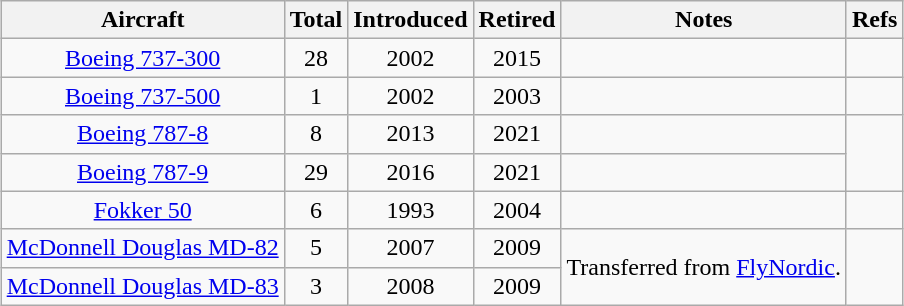<table class="wikitable" style="margin:0.5em auto; text-align:center">
<tr>
<th>Aircraft</th>
<th>Total</th>
<th>Introduced</th>
<th>Retired</th>
<th>Notes</th>
<th>Refs</th>
</tr>
<tr>
<td><a href='#'>Boeing 737-300</a></td>
<td>28</td>
<td>2002</td>
<td>2015</td>
<td></td>
<td></td>
</tr>
<tr>
<td><a href='#'>Boeing 737-500</a></td>
<td>1</td>
<td>2002</td>
<td>2003</td>
<td></td>
<td></td>
</tr>
<tr>
<td><a href='#'>Boeing 787-8</a></td>
<td>8</td>
<td>2013</td>
<td>2021</td>
<td></td>
<td rowspan=2></td>
</tr>
<tr>
<td><a href='#'>Boeing 787-9</a></td>
<td>29</td>
<td>2016</td>
<td>2021</td>
<td></td>
</tr>
<tr>
<td><a href='#'>Fokker 50</a></td>
<td>6</td>
<td>1993</td>
<td>2004</td>
<td></td>
<td></td>
</tr>
<tr>
<td><a href='#'>McDonnell Douglas MD-82</a></td>
<td>5</td>
<td>2007</td>
<td>2009</td>
<td rowspan=2>Transferred from <a href='#'>FlyNordic</a>.</td>
<td rowspan=2></td>
</tr>
<tr>
<td><a href='#'>McDonnell Douglas MD-83</a></td>
<td>3</td>
<td>2008</td>
<td>2009</td>
</tr>
</table>
